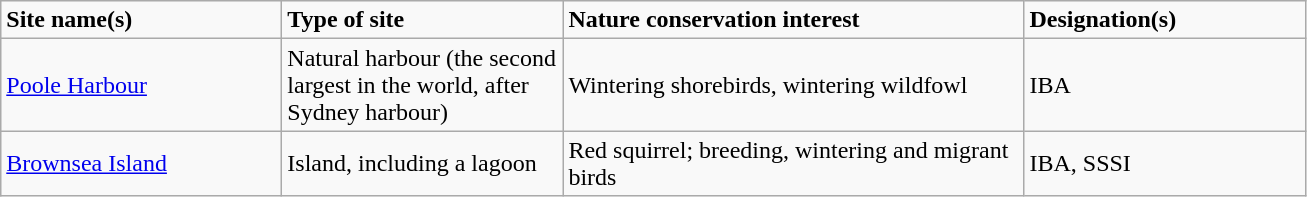<table class="wikitable">
<tr>
<td style="width:180px"><strong>Site name(s)</strong></td>
<td style="width:180px"><strong>Type of site</strong></td>
<td style="width:300px"><strong>Nature conservation interest</strong></td>
<td style="width:180px"><strong>Designation(s)</strong></td>
</tr>
<tr>
<td><a href='#'>Poole Harbour</a></td>
<td>Natural harbour (the second largest in the world, after Sydney harbour)</td>
<td>Wintering shorebirds, wintering wildfowl</td>
<td>IBA</td>
</tr>
<tr>
<td><a href='#'>Brownsea Island</a></td>
<td>Island, including a lagoon</td>
<td>Red squirrel; breeding, wintering and migrant birds</td>
<td>IBA, SSSI</td>
</tr>
</table>
